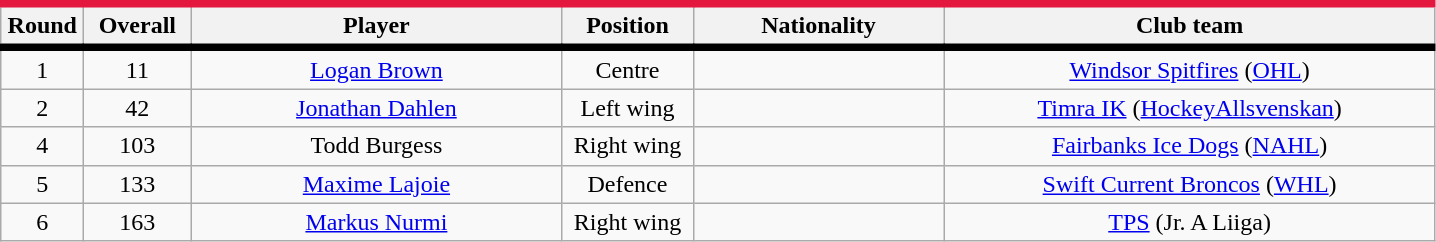<table class="wikitable sortable" style="text-align:center">
<tr style= "background:#FFFFFF; border-top:#E4173E 5px solid; border-bottom:#000000 5px solid;">
<th style="width:3em">Round</th>
<th style="width:4em">Overall</th>
<th style="width:15em">Player</th>
<th style="width:5em">Position</th>
<th style="width:10em">Nationality</th>
<th style="width:20em">Club team</th>
</tr>
<tr>
<td>1</td>
<td>11</td>
<td><a href='#'>Logan Brown</a></td>
<td>Centre</td>
<td></td>
<td><a href='#'>Windsor Spitfires</a> (<a href='#'>OHL</a>)</td>
</tr>
<tr>
<td>2</td>
<td>42</td>
<td><a href='#'>Jonathan Dahlen</a></td>
<td>Left wing</td>
<td></td>
<td><a href='#'>Timra IK</a> (<a href='#'>HockeyAllsvenskan</a>)</td>
</tr>
<tr>
<td>4</td>
<td>103</td>
<td>Todd Burgess</td>
<td>Right wing</td>
<td></td>
<td><a href='#'>Fairbanks Ice Dogs</a> (<a href='#'>NAHL</a>)</td>
</tr>
<tr>
<td>5</td>
<td>133</td>
<td><a href='#'>Maxime Lajoie</a></td>
<td>Defence</td>
<td></td>
<td><a href='#'>Swift Current Broncos</a> (<a href='#'>WHL</a>)</td>
</tr>
<tr>
<td>6</td>
<td>163</td>
<td><a href='#'>Markus Nurmi</a></td>
<td>Right wing</td>
<td></td>
<td><a href='#'>TPS</a> (Jr. A Liiga)</td>
</tr>
</table>
